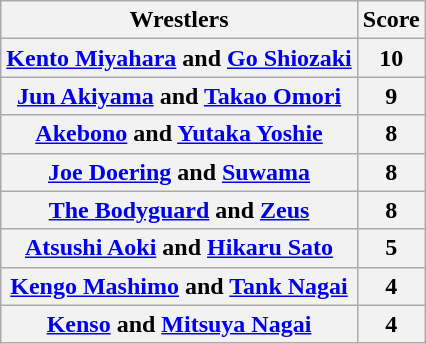<table class="wikitable" style="margin: 1em auto 1em auto">
<tr>
<th>Wrestlers</th>
<th>Score</th>
</tr>
<tr>
<th><a href='#'>Kento Miyahara</a> and <a href='#'>Go Shiozaki</a></th>
<th>10</th>
</tr>
<tr>
<th><a href='#'>Jun Akiyama</a> and <a href='#'>Takao Omori</a></th>
<th>9</th>
</tr>
<tr>
<th><a href='#'>Akebono</a> and <a href='#'>Yutaka Yoshie</a></th>
<th>8</th>
</tr>
<tr>
<th><a href='#'>Joe Doering</a> and <a href='#'>Suwama</a></th>
<th>8</th>
</tr>
<tr>
<th><a href='#'>The Bodyguard</a> and <a href='#'>Zeus</a></th>
<th>8</th>
</tr>
<tr>
<th><a href='#'>Atsushi Aoki</a> and <a href='#'>Hikaru Sato</a></th>
<th>5</th>
</tr>
<tr>
<th><a href='#'>Kengo Mashimo</a> and <a href='#'>Tank Nagai</a></th>
<th>4</th>
</tr>
<tr>
<th><a href='#'>Kenso</a> and <a href='#'>Mitsuya Nagai</a></th>
<th>4</th>
</tr>
</table>
